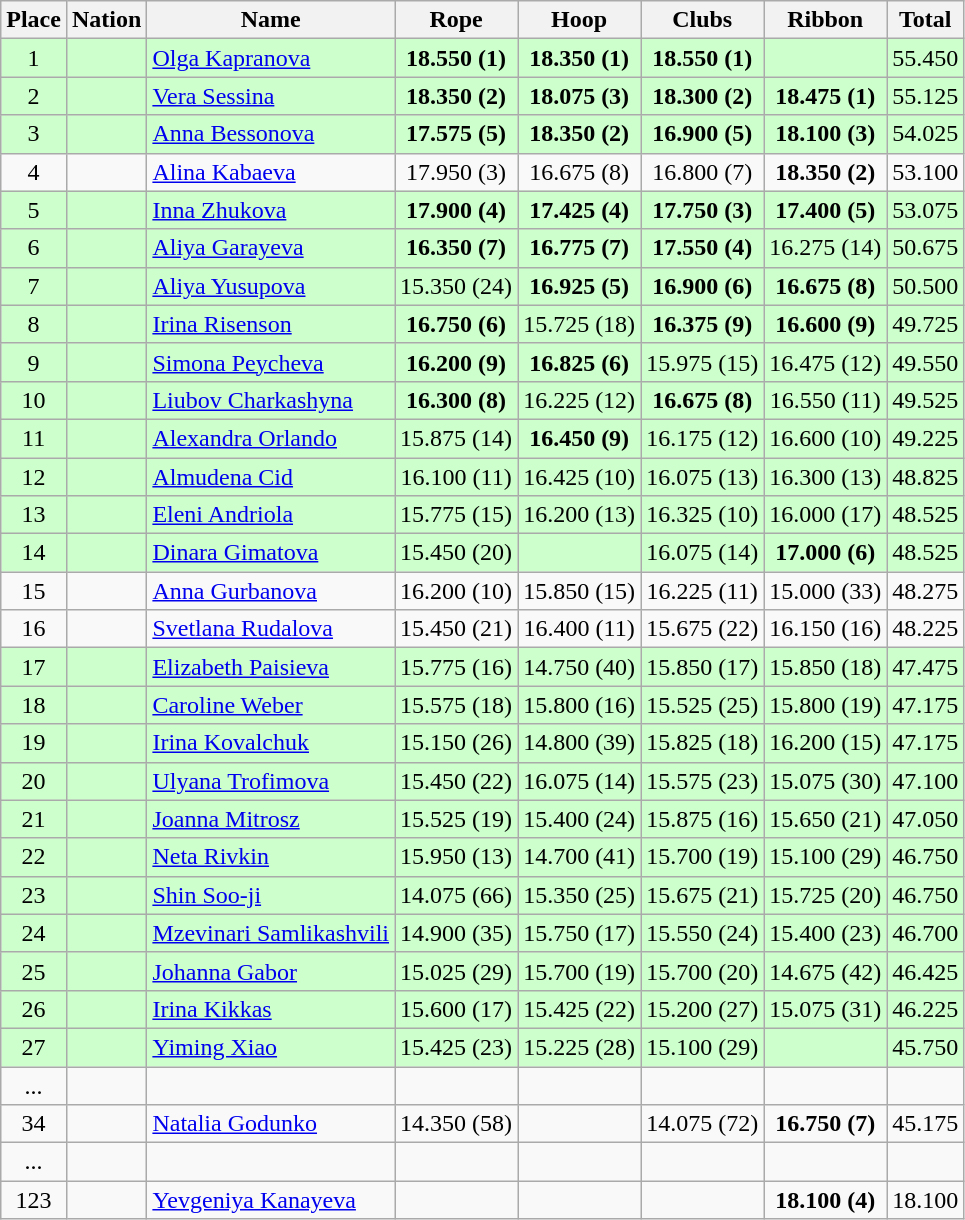<table class="wikitable" style="text-align:center">
<tr>
<th>Place</th>
<th>Nation</th>
<th>Name</th>
<th>Rope</th>
<th>Hoop</th>
<th>Clubs</th>
<th>Ribbon</th>
<th colspan="2">Total</th>
</tr>
<tr bgcolor=#ccffcc>
<td>1</td>
<td></td>
<td align=left><a href='#'>Olga Kapranova</a></td>
<td><strong>18.550 (1)</strong></td>
<td><strong>18.350 (1)</strong></td>
<td><strong>18.550 (1)</strong></td>
<td></td>
<td>55.450</td>
</tr>
<tr bgcolor=#ccffcc>
<td>2</td>
<td></td>
<td align=left><a href='#'>Vera Sessina</a></td>
<td><strong>18.350 (2)</strong></td>
<td><strong>18.075 (3)</strong></td>
<td><strong>18.300 (2)</strong></td>
<td><strong>18.475 (1)</strong></td>
<td>55.125</td>
</tr>
<tr bgcolor=#ccffcc>
<td>3</td>
<td></td>
<td align=left><a href='#'>Anna Bessonova</a></td>
<td><strong>17.575 (5)</strong></td>
<td><strong>18.350 (2)</strong></td>
<td><strong>16.900 (5)</strong></td>
<td><strong>18.100 (3)</strong></td>
<td>54.025</td>
</tr>
<tr>
<td>4</td>
<td></td>
<td align=left><a href='#'>Alina Kabaeva</a></td>
<td>17.950 (3)</td>
<td>16.675 (8)</td>
<td>16.800 (7)</td>
<td><strong>18.350 (2)</strong></td>
<td>53.100</td>
</tr>
<tr bgcolor=#ccffcc>
<td>5</td>
<td></td>
<td align=left><a href='#'>Inna Zhukova</a></td>
<td><strong>17.900 (4)</strong></td>
<td><strong>17.425 (4)</strong></td>
<td><strong>17.750 (3)</strong></td>
<td><strong>17.400 (5)</strong></td>
<td>53.075</td>
</tr>
<tr bgcolor=#ccffcc>
<td>6</td>
<td></td>
<td align=left><a href='#'>Aliya Garayeva</a></td>
<td><strong>16.350 (7)</strong></td>
<td><strong>16.775 (7)</strong></td>
<td><strong>17.550 (4)</strong></td>
<td>16.275 (14)</td>
<td>50.675</td>
</tr>
<tr bgcolor=#ccffcc>
<td>7</td>
<td></td>
<td align=left><a href='#'>Aliya Yusupova</a></td>
<td>15.350 (24)</td>
<td><strong>16.925 (5)</strong></td>
<td><strong>16.900 (6)</strong></td>
<td><strong>16.675 (8)</strong></td>
<td>50.500</td>
</tr>
<tr bgcolor=#ccffcc>
<td>8</td>
<td></td>
<td align=left><a href='#'>Irina Risenson</a></td>
<td><strong>16.750 (6)</strong></td>
<td>15.725 (18)</td>
<td><strong>16.375 (9)</strong></td>
<td><strong>16.600 (9)</strong></td>
<td>49.725</td>
</tr>
<tr bgcolor=#ccffcc>
<td>9</td>
<td></td>
<td align=left><a href='#'>Simona Peycheva</a></td>
<td><strong>16.200 (9)</strong></td>
<td><strong>16.825 (6)</strong></td>
<td>15.975 (15)</td>
<td>16.475 (12)</td>
<td>49.550</td>
</tr>
<tr bgcolor=#ccffcc>
<td>10</td>
<td></td>
<td align=left><a href='#'>Liubov Charkashyna</a></td>
<td><strong>16.300 (8)</strong></td>
<td>16.225 (12)</td>
<td><strong>16.675 (8)</strong></td>
<td>16.550 (11)</td>
<td>49.525</td>
</tr>
<tr bgcolor=#ccffcc>
<td>11</td>
<td></td>
<td align=left><a href='#'>Alexandra Orlando</a></td>
<td>15.875 (14)</td>
<td><strong>16.450 (9)</strong></td>
<td>16.175 (12)</td>
<td>16.600 (10)</td>
<td>49.225</td>
</tr>
<tr bgcolor=#ccffcc>
<td>12</td>
<td></td>
<td align=left><a href='#'>Almudena Cid</a></td>
<td>16.100 (11)</td>
<td>16.425 (10)</td>
<td>16.075 (13)</td>
<td>16.300 (13)</td>
<td>48.825</td>
</tr>
<tr bgcolor=#ccffcc>
<td>13</td>
<td></td>
<td align=left><a href='#'>Eleni Andriola</a></td>
<td>15.775 (15)</td>
<td>16.200 (13)</td>
<td>16.325 (10)</td>
<td>16.000 (17)</td>
<td>48.525</td>
</tr>
<tr bgcolor=#ccffcc>
<td>14</td>
<td></td>
<td align=left><a href='#'>Dinara Gimatova</a></td>
<td>15.450 (20)</td>
<td></td>
<td>16.075 (14)</td>
<td><strong>17.000 (6)</strong></td>
<td>48.525</td>
</tr>
<tr>
<td>15</td>
<td></td>
<td align=left><a href='#'>Anna Gurbanova</a></td>
<td>16.200 (10)</td>
<td>15.850 (15)</td>
<td>16.225 (11)</td>
<td>15.000 (33)</td>
<td>48.275</td>
</tr>
<tr>
<td>16</td>
<td></td>
<td align=left><a href='#'>Svetlana Rudalova</a></td>
<td>15.450 (21)</td>
<td>16.400 (11)</td>
<td>15.675 (22)</td>
<td>16.150 (16)</td>
<td>48.225</td>
</tr>
<tr bgcolor=#ccffcc>
<td>17</td>
<td></td>
<td align=left><a href='#'>Elizabeth Paisieva</a></td>
<td>15.775 (16)</td>
<td>14.750 (40)</td>
<td>15.850 (17)</td>
<td>15.850 (18)</td>
<td>47.475</td>
</tr>
<tr bgcolor=#ccffcc>
<td>18</td>
<td></td>
<td align=left><a href='#'>Caroline Weber</a></td>
<td>15.575 (18)</td>
<td>15.800 (16)</td>
<td>15.525 (25)</td>
<td>15.800 (19)</td>
<td>47.175</td>
</tr>
<tr bgcolor=#ccffcc>
<td>19</td>
<td></td>
<td align=left><a href='#'>Irina Kovalchuk</a></td>
<td>15.150 (26)</td>
<td>14.800 (39)</td>
<td>15.825 (18)</td>
<td>16.200 (15)</td>
<td>47.175</td>
</tr>
<tr bgcolor=#ccffcc>
<td>20</td>
<td></td>
<td align=left><a href='#'>Ulyana Trofimova</a></td>
<td>15.450 (22)</td>
<td>16.075 (14)</td>
<td>15.575 (23)</td>
<td>15.075 (30)</td>
<td>47.100</td>
</tr>
<tr bgcolor=#ccffcc>
<td>21</td>
<td></td>
<td align=left><a href='#'>Joanna Mitrosz</a></td>
<td>15.525 (19)</td>
<td>15.400 (24)</td>
<td>15.875 (16)</td>
<td>15.650 (21)</td>
<td>47.050</td>
</tr>
<tr bgcolor=#ccffcc>
<td>22</td>
<td></td>
<td align=left><a href='#'>Neta Rivkin</a></td>
<td>15.950 (13)</td>
<td>14.700 (41)</td>
<td>15.700 (19)</td>
<td>15.100 (29)</td>
<td>46.750</td>
</tr>
<tr bgcolor=#ccffcc>
<td>23</td>
<td></td>
<td align=left><a href='#'>Shin Soo-ji</a></td>
<td>14.075 (66)</td>
<td>15.350 (25)</td>
<td>15.675 (21)</td>
<td>15.725 (20)</td>
<td>46.750</td>
</tr>
<tr bgcolor=#ccffcc>
<td>24</td>
<td></td>
<td align=left><a href='#'>Mzevinari Samlikashvili</a></td>
<td>14.900 (35)</td>
<td>15.750 (17)</td>
<td>15.550 (24)</td>
<td>15.400 (23)</td>
<td>46.700</td>
</tr>
<tr bgcolor=#ccffcc>
<td>25</td>
<td></td>
<td align=left><a href='#'>Johanna Gabor</a></td>
<td>15.025 (29)</td>
<td>15.700 (19)</td>
<td>15.700 (20)</td>
<td>14.675 (42)</td>
<td>46.425</td>
</tr>
<tr bgcolor=#ccffcc>
<td>26</td>
<td></td>
<td align=left><a href='#'>Irina Kikkas</a></td>
<td>15.600 (17)</td>
<td>15.425 (22)</td>
<td>15.200 (27)</td>
<td>15.075 (31)</td>
<td>46.225</td>
</tr>
<tr bgcolor=#ccffcc>
<td>27</td>
<td></td>
<td align=left><a href='#'>Yiming Xiao</a></td>
<td>15.425 (23)</td>
<td>15.225 (28)</td>
<td>15.100 (29)</td>
<td></td>
<td>45.750</td>
</tr>
<tr>
<td>...</td>
<td></td>
<td></td>
<td></td>
<td></td>
<td></td>
<td></td>
<td></td>
</tr>
<tr>
<td>34</td>
<td></td>
<td align=left><a href='#'>Natalia Godunko</a></td>
<td>14.350 (58)</td>
<td></td>
<td>14.075 (72)</td>
<td><strong>16.750 (7)</strong></td>
<td>45.175</td>
</tr>
<tr>
<td>...</td>
<td></td>
<td></td>
<td></td>
<td></td>
<td></td>
<td></td>
<td></td>
</tr>
<tr>
<td>123</td>
<td></td>
<td align=left><a href='#'>Yevgeniya Kanayeva</a></td>
<td></td>
<td></td>
<td></td>
<td><strong>18.100 (4)</strong></td>
<td>18.100</td>
</tr>
</table>
